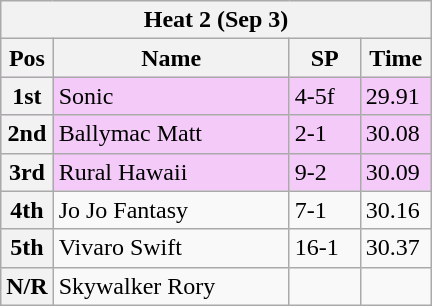<table class="wikitable">
<tr>
<th colspan="6">Heat 2 (Sep 3)</th>
</tr>
<tr>
<th width=20>Pos</th>
<th width=150>Name</th>
<th width=40>SP</th>
<th width=40>Time</th>
</tr>
<tr style="background: #f4caf9;">
<th>1st</th>
<td>Sonic</td>
<td>4-5f</td>
<td>29.91</td>
</tr>
<tr style="background: #f4caf9;">
<th>2nd</th>
<td>Ballymac Matt</td>
<td>2-1</td>
<td>30.08</td>
</tr>
<tr style="background: #f4caf9;">
<th>3rd</th>
<td>Rural Hawaii</td>
<td>9-2</td>
<td>30.09</td>
</tr>
<tr>
<th>4th</th>
<td>Jo Jo Fantasy</td>
<td>7-1</td>
<td>30.16</td>
</tr>
<tr>
<th>5th</th>
<td>Vivaro Swift</td>
<td>16-1</td>
<td>30.37</td>
</tr>
<tr>
<th>N/R</th>
<td>Skywalker Rory</td>
<td></td>
<td></td>
</tr>
</table>
